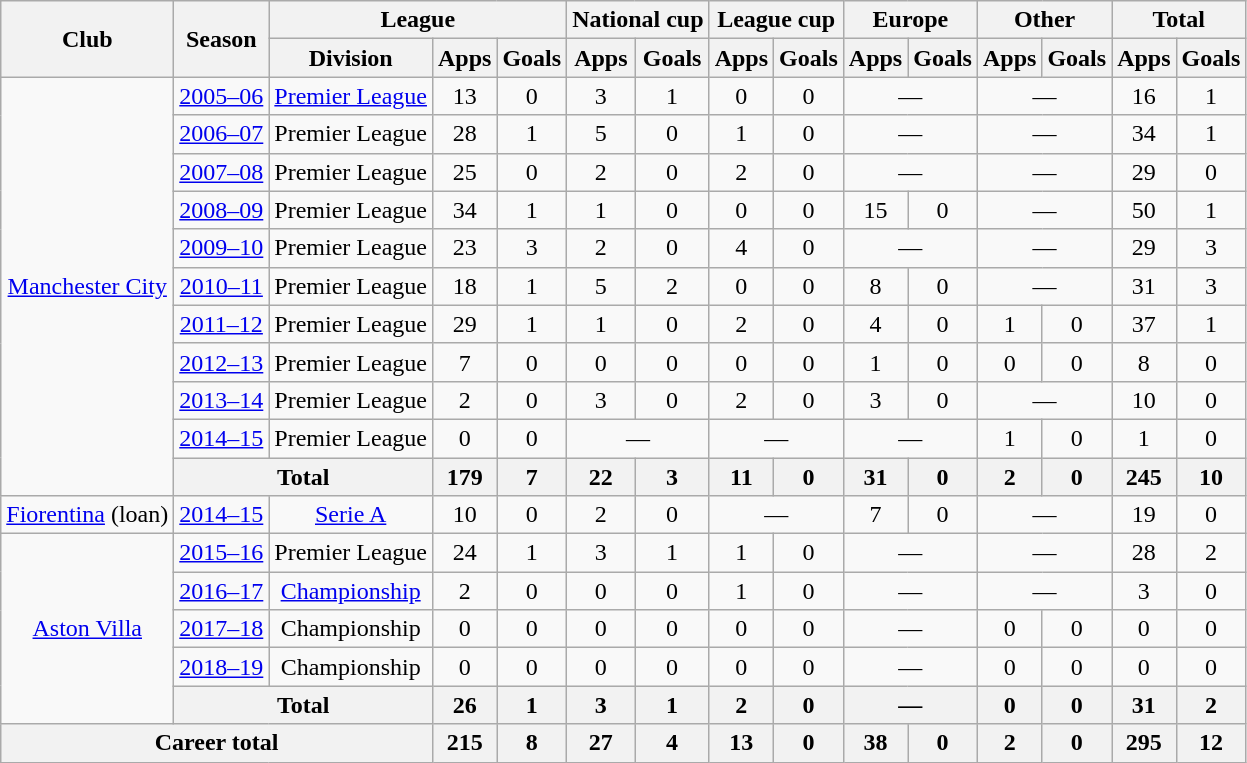<table class=wikitable style=text-align:center>
<tr>
<th rowspan=2>Club</th>
<th rowspan=2>Season</th>
<th colspan=3>League</th>
<th colspan=2>National cup</th>
<th colspan=2>League cup</th>
<th colspan=2>Europe</th>
<th colspan=2>Other</th>
<th colspan=2>Total</th>
</tr>
<tr>
<th>Division</th>
<th>Apps</th>
<th>Goals</th>
<th>Apps</th>
<th>Goals</th>
<th>Apps</th>
<th>Goals</th>
<th>Apps</th>
<th>Goals</th>
<th>Apps</th>
<th>Goals</th>
<th>Apps</th>
<th>Goals</th>
</tr>
<tr>
<td rowspan=11><a href='#'>Manchester City</a></td>
<td><a href='#'>2005–06</a></td>
<td><a href='#'>Premier League</a></td>
<td>13</td>
<td>0</td>
<td>3</td>
<td>1</td>
<td>0</td>
<td>0</td>
<td colspan=2>—</td>
<td colspan=2>—</td>
<td>16</td>
<td>1</td>
</tr>
<tr>
<td><a href='#'>2006–07</a></td>
<td>Premier League</td>
<td>28</td>
<td>1</td>
<td>5</td>
<td>0</td>
<td>1</td>
<td>0</td>
<td colspan=2>—</td>
<td colspan=2>—</td>
<td>34</td>
<td>1</td>
</tr>
<tr>
<td><a href='#'>2007–08</a></td>
<td>Premier League</td>
<td>25</td>
<td>0</td>
<td>2</td>
<td>0</td>
<td>2</td>
<td>0</td>
<td colspan=2>—</td>
<td colspan=2>—</td>
<td>29</td>
<td>0</td>
</tr>
<tr>
<td><a href='#'>2008–09</a></td>
<td>Premier League</td>
<td>34</td>
<td>1</td>
<td>1</td>
<td>0</td>
<td>0</td>
<td>0</td>
<td>15</td>
<td>0</td>
<td colspan=2>—</td>
<td>50</td>
<td>1</td>
</tr>
<tr>
<td><a href='#'>2009–10</a></td>
<td>Premier League</td>
<td>23</td>
<td>3</td>
<td>2</td>
<td>0</td>
<td>4</td>
<td>0</td>
<td colspan=2>—</td>
<td colspan=2>—</td>
<td>29</td>
<td>3</td>
</tr>
<tr>
<td><a href='#'>2010–11</a></td>
<td>Premier League</td>
<td>18</td>
<td>1</td>
<td>5</td>
<td>2</td>
<td>0</td>
<td>0</td>
<td>8</td>
<td>0</td>
<td colspan=2>—</td>
<td>31</td>
<td>3</td>
</tr>
<tr>
<td><a href='#'>2011–12</a></td>
<td>Premier League</td>
<td>29</td>
<td>1</td>
<td>1</td>
<td>0</td>
<td>2</td>
<td>0</td>
<td>4</td>
<td>0</td>
<td>1</td>
<td>0</td>
<td>37</td>
<td>1</td>
</tr>
<tr>
<td><a href='#'>2012–13</a></td>
<td>Premier League</td>
<td>7</td>
<td>0</td>
<td>0</td>
<td>0</td>
<td>0</td>
<td>0</td>
<td>1</td>
<td>0</td>
<td>0</td>
<td>0</td>
<td>8</td>
<td>0</td>
</tr>
<tr>
<td><a href='#'>2013–14</a></td>
<td>Premier League</td>
<td>2</td>
<td>0</td>
<td>3</td>
<td>0</td>
<td>2</td>
<td>0</td>
<td>3</td>
<td>0</td>
<td colspan=2>—</td>
<td>10</td>
<td>0</td>
</tr>
<tr>
<td><a href='#'>2014–15</a></td>
<td>Premier League</td>
<td>0</td>
<td>0</td>
<td colspan=2>—</td>
<td colspan=2>—</td>
<td colspan=2>—</td>
<td>1</td>
<td>0</td>
<td>1</td>
<td>0</td>
</tr>
<tr>
<th colspan=2>Total</th>
<th>179</th>
<th>7</th>
<th>22</th>
<th>3</th>
<th>11</th>
<th>0</th>
<th>31</th>
<th>0</th>
<th>2</th>
<th>0</th>
<th>245</th>
<th>10</th>
</tr>
<tr>
<td><a href='#'>Fiorentina</a> (loan)</td>
<td><a href='#'>2014–15</a></td>
<td><a href='#'>Serie A</a></td>
<td>10</td>
<td>0</td>
<td>2</td>
<td>0</td>
<td colspan=2>—</td>
<td>7</td>
<td>0</td>
<td colspan=2>—</td>
<td>19</td>
<td>0</td>
</tr>
<tr>
<td rowspan=5><a href='#'>Aston Villa</a></td>
<td><a href='#'>2015–16</a></td>
<td>Premier League</td>
<td>24</td>
<td>1</td>
<td>3</td>
<td>1</td>
<td>1</td>
<td>0</td>
<td colspan=2>—</td>
<td colspan=2>—</td>
<td>28</td>
<td>2</td>
</tr>
<tr>
<td><a href='#'>2016–17</a></td>
<td><a href='#'>Championship</a></td>
<td>2</td>
<td>0</td>
<td>0</td>
<td>0</td>
<td>1</td>
<td>0</td>
<td colspan=2>—</td>
<td colspan=2>—</td>
<td>3</td>
<td>0</td>
</tr>
<tr>
<td><a href='#'>2017–18</a></td>
<td>Championship</td>
<td>0</td>
<td>0</td>
<td>0</td>
<td>0</td>
<td>0</td>
<td>0</td>
<td colspan=2>—</td>
<td>0</td>
<td>0</td>
<td>0</td>
<td>0</td>
</tr>
<tr>
<td><a href='#'>2018–19</a></td>
<td>Championship</td>
<td>0</td>
<td>0</td>
<td>0</td>
<td>0</td>
<td>0</td>
<td>0</td>
<td colspan=2>—</td>
<td>0</td>
<td>0</td>
<td>0</td>
<td>0</td>
</tr>
<tr>
<th colspan=2>Total</th>
<th>26</th>
<th>1</th>
<th>3</th>
<th>1</th>
<th>2</th>
<th>0</th>
<th colspan=2>—</th>
<th>0</th>
<th>0</th>
<th>31</th>
<th>2</th>
</tr>
<tr>
<th colspan=3>Career total</th>
<th>215</th>
<th>8</th>
<th>27</th>
<th>4</th>
<th>13</th>
<th>0</th>
<th>38</th>
<th>0</th>
<th>2</th>
<th>0</th>
<th>295</th>
<th>12</th>
</tr>
</table>
